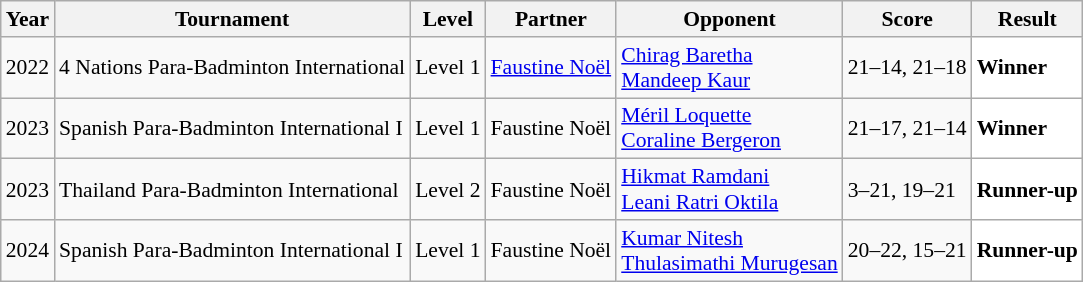<table class="sortable wikitable" style="font-size: 90%;">
<tr>
<th>Year</th>
<th>Tournament</th>
<th>Level</th>
<th>Partner</th>
<th>Opponent</th>
<th>Score</th>
<th>Result</th>
</tr>
<tr>
<td align="center">2022</td>
<td align="left">4 Nations Para-Badminton International</td>
<td align="left">Level 1</td>
<td align="left"> <a href='#'>Faustine Noël</a></td>
<td align="left"> <a href='#'>Chirag Baretha</a><br> <a href='#'>Mandeep Kaur</a></td>
<td align="left">21–14, 21–18</td>
<td style="text-align:left; background:white"> <strong>Winner</strong></td>
</tr>
<tr>
<td align="center">2023</td>
<td align="left">Spanish Para-Badminton International I</td>
<td align="left">Level 1</td>
<td align="left"> Faustine Noël</td>
<td align="left"> <a href='#'>Méril Loquette</a><br> <a href='#'>Coraline Bergeron</a></td>
<td align="left">21–17, 21–14</td>
<td style="text-align:left; background:white"> <strong>Winner</strong></td>
</tr>
<tr>
<td align="center">2023</td>
<td align="left">Thailand Para-Badminton International</td>
<td align="left">Level 2</td>
<td align="left"> Faustine Noël</td>
<td align="left"> <a href='#'>Hikmat Ramdani</a><br> <a href='#'>Leani Ratri Oktila</a></td>
<td align="left">3–21, 19–21</td>
<td style="text-align:left; background:white"> <strong>Runner-up</strong></td>
</tr>
<tr>
<td align="center">2024</td>
<td align="left">Spanish Para-Badminton International I</td>
<td align="left">Level 1</td>
<td align="left"> Faustine Noël</td>
<td align="left"> <a href='#'>Kumar Nitesh</a><br> <a href='#'>Thulasimathi Murugesan</a></td>
<td align="left">20–22, 15–21</td>
<td style="text-align:left; background:white"> <strong>Runner-up</strong></td>
</tr>
</table>
